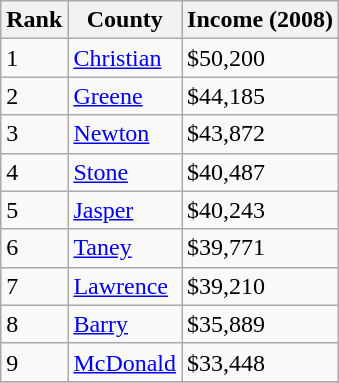<table class="wikitable" border="1">
<tr>
<th>Rank</th>
<th>County</th>
<th>Income (2008)</th>
</tr>
<tr>
<td>1</td>
<td><a href='#'>Christian</a></td>
<td>$50,200</td>
</tr>
<tr>
<td>2</td>
<td><a href='#'>Greene</a></td>
<td>$44,185</td>
</tr>
<tr>
<td>3</td>
<td><a href='#'>Newton</a></td>
<td>$43,872</td>
</tr>
<tr>
<td>4</td>
<td><a href='#'>Stone</a></td>
<td>$40,487</td>
</tr>
<tr>
<td>5</td>
<td><a href='#'>Jasper</a></td>
<td>$40,243</td>
</tr>
<tr>
<td>6</td>
<td><a href='#'>Taney</a></td>
<td>$39,771</td>
</tr>
<tr>
<td>7</td>
<td><a href='#'>Lawrence</a></td>
<td>$39,210</td>
</tr>
<tr>
<td>8</td>
<td><a href='#'>Barry</a></td>
<td>$35,889</td>
</tr>
<tr>
<td>9</td>
<td><a href='#'>McDonald</a></td>
<td>$33,448</td>
</tr>
<tr>
</tr>
</table>
